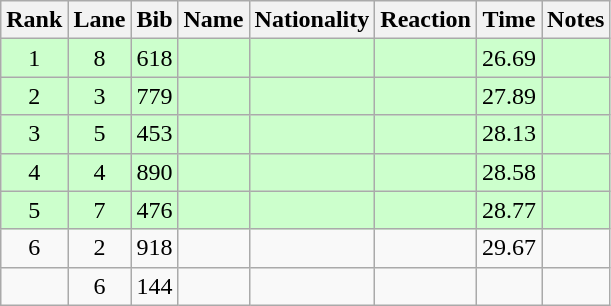<table class="wikitable sortable" style="text-align:center">
<tr>
<th>Rank</th>
<th>Lane</th>
<th>Bib</th>
<th>Name</th>
<th>Nationality</th>
<th>Reaction</th>
<th>Time</th>
<th>Notes</th>
</tr>
<tr bgcolor=ccffcc>
<td>1</td>
<td>8</td>
<td>618</td>
<td align=left></td>
<td align=left></td>
<td></td>
<td>26.69</td>
<td><strong></strong></td>
</tr>
<tr bgcolor=ccffcc>
<td>2</td>
<td>3</td>
<td>779</td>
<td align=left></td>
<td align=left></td>
<td></td>
<td>27.89</td>
<td><strong></strong></td>
</tr>
<tr bgcolor=ccffcc>
<td>3</td>
<td>5</td>
<td>453</td>
<td align=left></td>
<td align=left></td>
<td></td>
<td>28.13</td>
<td><strong></strong></td>
</tr>
<tr bgcolor=ccffcc>
<td>4</td>
<td>4</td>
<td>890</td>
<td align=left></td>
<td align=left></td>
<td></td>
<td>28.58</td>
<td><strong></strong></td>
</tr>
<tr bgcolor=ccffcc>
<td>5</td>
<td>7</td>
<td>476</td>
<td align=left></td>
<td align=left></td>
<td></td>
<td>28.77</td>
<td><strong></strong></td>
</tr>
<tr>
<td>6</td>
<td>2</td>
<td>918</td>
<td align=left></td>
<td align=left></td>
<td></td>
<td>29.67</td>
<td></td>
</tr>
<tr>
<td></td>
<td>6</td>
<td>144</td>
<td align=left></td>
<td align=left></td>
<td></td>
<td></td>
<td><strong></strong></td>
</tr>
</table>
